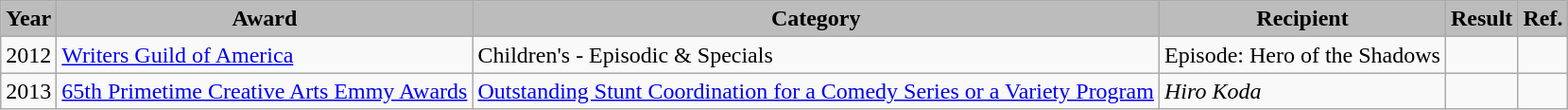<table class="wikitable">
<tr>
<th style="background:#bcbcbc;">Year</th>
<th style="background:#bcbcbc;">Award</th>
<th style="background:#bcbcbc;">Category</th>
<th style="background:#bcbcbc;">Recipient</th>
<th style="background:#bcbcbc;">Result</th>
<th style="background:#bcbcbc;">Ref.</th>
</tr>
<tr>
<td>2012</td>
<td><a href='#'>Writers Guild of America</a></td>
<td>Children's - Episodic & Specials</td>
<td>Episode: Hero of the Shadows</td>
<td></td>
<td></td>
</tr>
<tr>
<td>2013</td>
<td><a href='#'>65th Primetime Creative Arts Emmy Awards</a></td>
<td><a href='#'>Outstanding Stunt Coordination for a Comedy Series or a Variety Program</a></td>
<td><em>Hiro Koda</em></td>
<td></td>
<td></td>
</tr>
</table>
